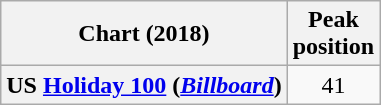<table class="wikitable plainrowheaders">
<tr>
<th scope="col">Chart (2018)</th>
<th scope="col">Peak<br>position</th>
</tr>
<tr>
<th scope="row">US <a href='#'>Holiday 100</a> (<a href='#'><em>Billboard</em></a>)</th>
<td style="text-align:center;">41</td>
</tr>
</table>
